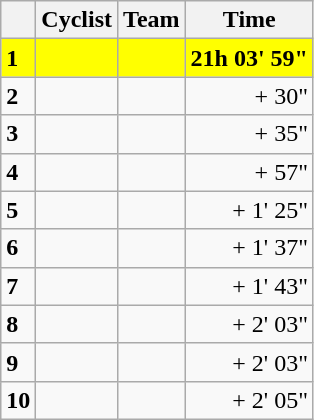<table class="wikitable">
<tr>
<th></th>
<th>Cyclist</th>
<th>Team</th>
<th>Time</th>
</tr>
<tr style="background:yellow">
<td><strong>1</strong></td>
<td><strong></strong></td>
<td><strong></strong></td>
<td align="right"><strong>21h 03' 59"</strong></td>
</tr>
<tr>
<td><strong>2</strong></td>
<td></td>
<td></td>
<td align="right">+ 30"</td>
</tr>
<tr>
<td><strong>3</strong></td>
<td><del></del></td>
<td><del></del></td>
<td align="right">+ 35"</td>
</tr>
<tr>
<td><strong>4</strong></td>
<td></td>
<td></td>
<td align="right">+ 57"</td>
</tr>
<tr>
<td><strong>5</strong></td>
<td></td>
<td></td>
<td align="right">+ 1' 25"</td>
</tr>
<tr>
<td><strong>6</strong></td>
<td></td>
<td></td>
<td align="right">+ 1' 37"</td>
</tr>
<tr>
<td><strong>7</strong></td>
<td></td>
<td></td>
<td align="right">+ 1' 43"</td>
</tr>
<tr>
<td><strong>8</strong></td>
<td></td>
<td></td>
<td align="right">+ 2' 03"</td>
</tr>
<tr>
<td><strong>9</strong></td>
<td></td>
<td></td>
<td align="right">+ 2' 03"</td>
</tr>
<tr>
<td><strong>10</strong></td>
<td></td>
<td></td>
<td align="right">+ 2' 05"</td>
</tr>
</table>
